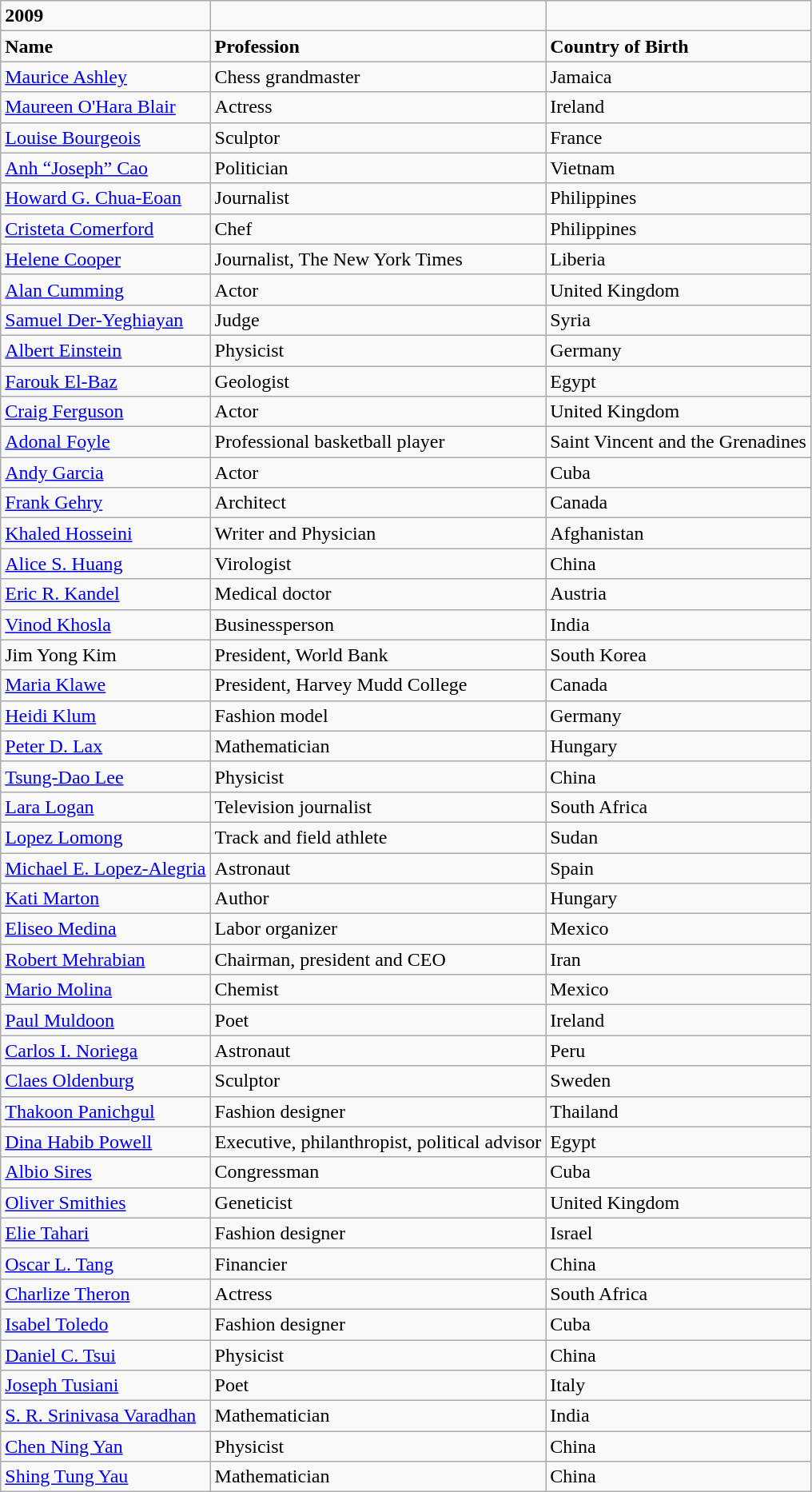<table class="wikitable">
<tr>
<td><strong>2009</strong></td>
<td></td>
<td></td>
</tr>
<tr>
<td><strong>Name</strong></td>
<td><strong>Profession</strong></td>
<td><strong>Country of Birth</strong></td>
</tr>
<tr>
<td><a href='#'>Maurice Ashley</a></td>
<td>Chess  grandmaster</td>
<td>Jamaica</td>
</tr>
<tr>
<td><a href='#'>Maureen O'Hara Blair</a></td>
<td>Actress</td>
<td>Ireland</td>
</tr>
<tr>
<td><a href='#'>Louise Bourgeois</a></td>
<td>Sculptor</td>
<td>France</td>
</tr>
<tr>
<td><a href='#'>Anh “Joseph” Cao</a></td>
<td>Politician</td>
<td>Vietnam</td>
</tr>
<tr>
<td><a href='#'>Howard G. Chua-Eoan</a></td>
<td>Journalist</td>
<td>Philippines</td>
</tr>
<tr>
<td><a href='#'>Cristeta Comerford</a></td>
<td>Chef</td>
<td>Philippines</td>
</tr>
<tr>
<td><a href='#'>Helene Cooper</a></td>
<td>Journalist,  The New York Times</td>
<td>Liberia</td>
</tr>
<tr>
<td><a href='#'>Alan Cumming</a></td>
<td>Actor</td>
<td>United Kingdom</td>
</tr>
<tr>
<td><a href='#'>Samuel Der-Yeghiayan</a></td>
<td>Judge</td>
<td>Syria</td>
</tr>
<tr>
<td><a href='#'>Albert Einstein</a></td>
<td>Physicist</td>
<td>Germany</td>
</tr>
<tr>
<td><a href='#'>Farouk El-Baz</a></td>
<td>Geologist</td>
<td>Egypt</td>
</tr>
<tr>
<td><a href='#'>Craig Ferguson</a></td>
<td>Actor</td>
<td>United Kingdom</td>
</tr>
<tr>
<td><a href='#'>Adonal Foyle</a></td>
<td>Professional  basketball player</td>
<td>Saint Vincent and the Grenadines</td>
</tr>
<tr>
<td><a href='#'>Andy Garcia</a></td>
<td>Actor</td>
<td>Cuba</td>
</tr>
<tr>
<td><a href='#'>Frank Gehry</a></td>
<td>Architect</td>
<td>Canada</td>
</tr>
<tr>
<td><a href='#'>Khaled Hosseini</a></td>
<td>Writer and Physician</td>
<td>Afghanistan</td>
</tr>
<tr>
<td><a href='#'>Alice S. Huang</a></td>
<td>Virologist</td>
<td>China</td>
</tr>
<tr>
<td><a href='#'>Eric R. Kandel</a></td>
<td>Medical  doctor</td>
<td>Austria</td>
</tr>
<tr>
<td><a href='#'>Vinod Khosla</a></td>
<td>Businessperson</td>
<td>India</td>
</tr>
<tr>
<td>Jim Yong Kim</td>
<td>President,  World Bank</td>
<td>South Korea</td>
</tr>
<tr>
<td><a href='#'>Maria Klawe</a></td>
<td>President, Harvey Mudd College</td>
<td>Canada</td>
</tr>
<tr>
<td><a href='#'>Heidi Klum</a></td>
<td>Fashion  model</td>
<td>Germany</td>
</tr>
<tr>
<td><a href='#'>Peter D. Lax</a></td>
<td>Mathematician</td>
<td>Hungary</td>
</tr>
<tr>
<td><a href='#'>Tsung-Dao Lee</a></td>
<td>Physicist</td>
<td>China</td>
</tr>
<tr>
<td><a href='#'>Lara Logan</a></td>
<td>Television journalist</td>
<td>South Africa</td>
</tr>
<tr>
<td><a href='#'>Lopez Lomong</a></td>
<td>Track  and field athlete</td>
<td>Sudan</td>
</tr>
<tr>
<td><a href='#'>Michael E. Lopez-Alegria</a></td>
<td>Astronaut</td>
<td>Spain</td>
</tr>
<tr>
<td><a href='#'>Kati Marton</a></td>
<td>Author</td>
<td>Hungary</td>
</tr>
<tr>
<td><a href='#'>Eliseo Medina</a></td>
<td>Labor  organizer</td>
<td>Mexico</td>
</tr>
<tr>
<td><a href='#'>Robert Mehrabian</a></td>
<td>Chairman,  president and CEO</td>
<td>Iran</td>
</tr>
<tr>
<td><a href='#'>Mario Molina</a></td>
<td>Chemist</td>
<td>Mexico</td>
</tr>
<tr>
<td><a href='#'>Paul Muldoon</a></td>
<td>Poet</td>
<td>Ireland</td>
</tr>
<tr>
<td><a href='#'>Carlos I. Noriega</a></td>
<td>Astronaut</td>
<td>Peru</td>
</tr>
<tr>
<td><a href='#'>Claes Oldenburg</a></td>
<td>Sculptor</td>
<td>Sweden</td>
</tr>
<tr>
<td><a href='#'>Thakoon Panichgul</a></td>
<td>Fashion  designer</td>
<td>Thailand</td>
</tr>
<tr>
<td><a href='#'>Dina Habib Powell</a></td>
<td>Executive, philanthropist, political advisor</td>
<td>Egypt</td>
</tr>
<tr>
<td><a href='#'>Albio Sires</a></td>
<td>Congressman</td>
<td>Cuba</td>
</tr>
<tr>
<td><a href='#'>Oliver Smithies</a></td>
<td>Geneticist</td>
<td>United Kingdom</td>
</tr>
<tr>
<td><a href='#'>Elie Tahari</a></td>
<td>Fashion  designer</td>
<td>Israel</td>
</tr>
<tr>
<td><a href='#'>Oscar L. Tang</a></td>
<td>Financier</td>
<td>China</td>
</tr>
<tr>
<td><a href='#'>Charlize Theron</a></td>
<td>Actress</td>
<td>South Africa</td>
</tr>
<tr>
<td><a href='#'>Isabel Toledo</a></td>
<td>Fashion  designer</td>
<td>Cuba</td>
</tr>
<tr>
<td><a href='#'>Daniel C. Tsui</a></td>
<td>Physicist</td>
<td>China</td>
</tr>
<tr>
<td><a href='#'>Joseph Tusiani</a></td>
<td>Poet</td>
<td>Italy</td>
</tr>
<tr>
<td><a href='#'>S. R. Srinivasa Varadhan</a></td>
<td>Mathematician</td>
<td>India</td>
</tr>
<tr>
<td><a href='#'>Chen Ning Yan</a></td>
<td>Physicist</td>
<td>China</td>
</tr>
<tr>
<td><a href='#'>Shing Tung Yau</a></td>
<td>Mathematician</td>
<td>China</td>
</tr>
</table>
